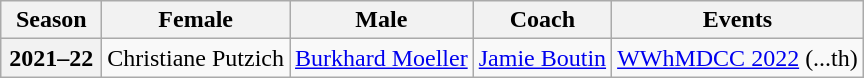<table class="wikitable">
<tr>
<th scope="col" width=60>Season</th>
<th scope="col">Female</th>
<th scope="col">Male</th>
<th scope="col">Coach</th>
<th scope="col">Events</th>
</tr>
<tr>
<th scope="row">2021–22</th>
<td>Christiane Putzich</td>
<td><a href='#'>Burkhard Moeller</a></td>
<td><a href='#'>Jamie Boutin</a></td>
<td><a href='#'>WWhMDCC 2022</a> (...th)</td>
</tr>
</table>
